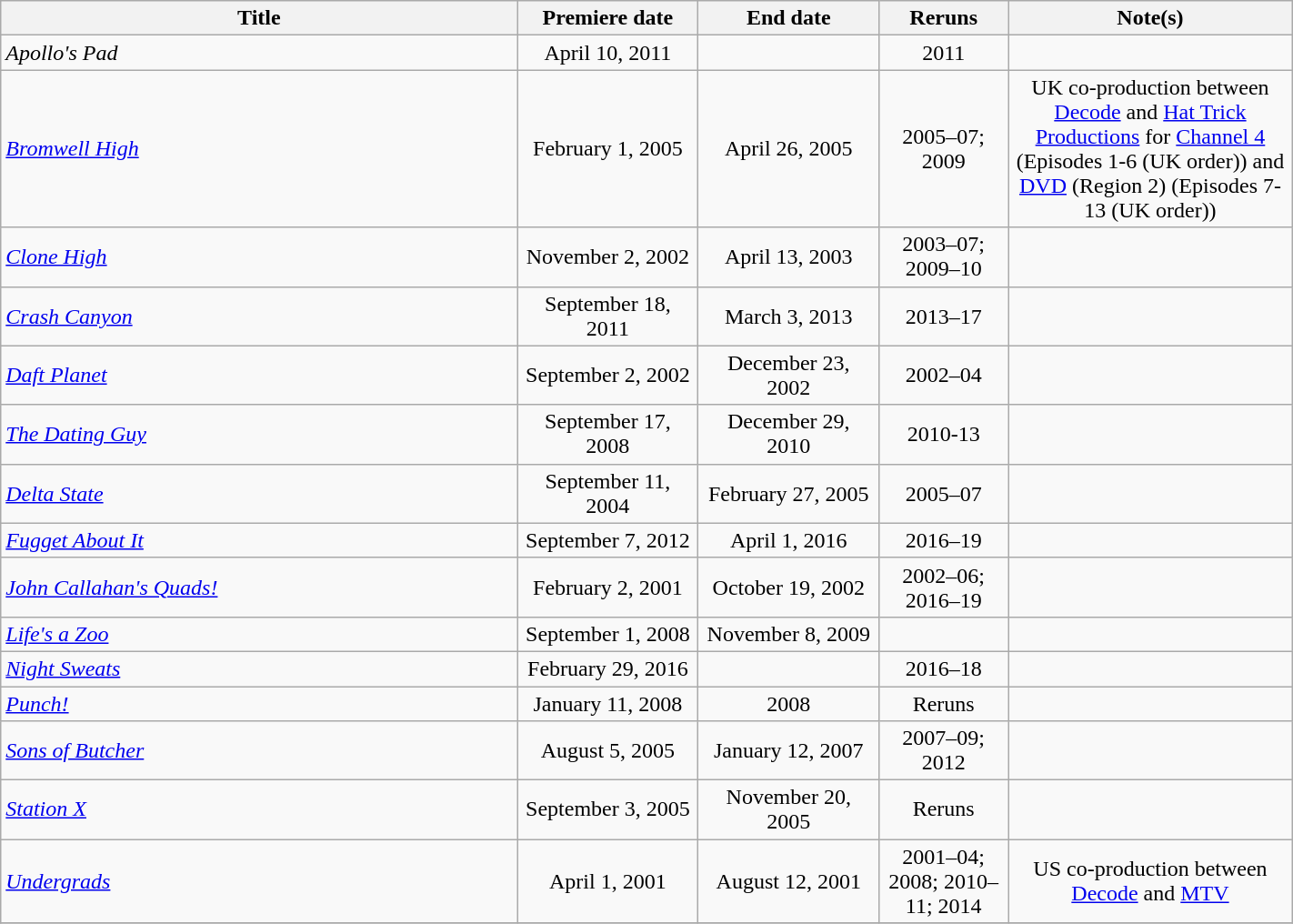<table class="wikitable plainrowheaders sortable" style="width:75%;text-align:center;">
<tr>
<th scope="col" style="width:40%;">Title</th>
<th scope="col" style="width:14%;">Premiere date</th>
<th scope="col" style="width:14%;">End date</th>
<th scope="col" style="width:10%;">Reruns</th>
<th class="unsortable">Note(s)</th>
</tr>
<tr>
<td scope="row" style="text-align:left;"><em>Apollo's Pad</em></td>
<td>April 10, 2011</td>
<td></td>
<td>2011</td>
<td></td>
</tr>
<tr>
<td scope="row" style="text-align:left;"><em><a href='#'>Bromwell High</a></em></td>
<td>February 1, 2005</td>
<td>April 26, 2005</td>
<td>2005–07; 2009</td>
<td>UK co-production between <a href='#'>Decode</a> and <a href='#'>Hat Trick Productions</a> for <a href='#'>Channel 4</a> (Episodes 1-6 (UK order)) and <a href='#'>DVD</a> (Region 2) (Episodes 7-13 (UK order))</td>
</tr>
<tr>
<td scope="row" style="text-align:left;"><em><a href='#'>Clone High</a></em></td>
<td>November 2, 2002</td>
<td>April 13, 2003</td>
<td>2003–07; 2009–10</td>
<td></td>
</tr>
<tr>
<td scope="row" style="text-align:left;"><em><a href='#'>Crash Canyon</a></em></td>
<td>September 18, 2011</td>
<td>March 3, 2013</td>
<td>2013–17</td>
<td></td>
</tr>
<tr>
<td scope="row" style="text-align:left;"><em><a href='#'>Daft Planet</a></em></td>
<td>September 2, 2002</td>
<td>December 23, 2002</td>
<td>2002–04</td>
<td></td>
</tr>
<tr>
<td scope="row" style="text-align:left;"><em><a href='#'>The Dating Guy</a></em></td>
<td>September 17, 2008</td>
<td>December 29, 2010</td>
<td>2010-13</td>
<td></td>
</tr>
<tr>
<td scope="row" style="text-align:left;"><em><a href='#'>Delta State</a></em></td>
<td>September 11, 2004</td>
<td>February 27, 2005</td>
<td>2005–07</td>
<td></td>
</tr>
<tr>
<td scope="row" style="text-align:left;"><em><a href='#'>Fugget About It</a></em></td>
<td>September 7, 2012</td>
<td>April 1, 2016</td>
<td>2016–19</td>
<td></td>
</tr>
<tr>
<td scope="row" style="text-align:left;"><em><a href='#'>John Callahan's Quads!</a></em></td>
<td>February 2, 2001</td>
<td>October 19, 2002</td>
<td>2002–06; 2016–19</td>
<td></td>
</tr>
<tr>
<td scope="row" style="text-align:left;"><em><a href='#'>Life's a Zoo</a></em></td>
<td>September 1, 2008</td>
<td>November 8, 2009</td>
<td></td>
</tr>
<tr>
<td scope="row" style="text-align:left;"><em><a href='#'>Night Sweats</a></em></td>
<td>February 29, 2016</td>
<td></td>
<td>2016–18</td>
<td></td>
</tr>
<tr>
<td scope="row" style="text-align:left;"><em><a href='#'>Punch!</a></em></td>
<td>January 11, 2008</td>
<td>2008</td>
<td>Reruns</td>
<td></td>
</tr>
<tr>
<td scope="row" style="text-align:left;"><em><a href='#'>Sons of Butcher</a></em></td>
<td>August 5, 2005</td>
<td>January 12, 2007</td>
<td>2007–09; 2012</td>
<td></td>
</tr>
<tr>
<td scope="row" style="text-align:left;"><em><a href='#'>Station X</a></em></td>
<td>September 3, 2005</td>
<td>November 20, 2005</td>
<td>Reruns</td>
<td></td>
</tr>
<tr>
<td scope="row" style="text-align:left;"><em><a href='#'>Undergrads</a></em></td>
<td>April 1, 2001</td>
<td>August 12, 2001</td>
<td>2001–04; 2008; 2010–11; 2014</td>
<td>US co-production between <a href='#'>Decode</a> and <a href='#'>MTV</a></td>
</tr>
<tr>
</tr>
</table>
